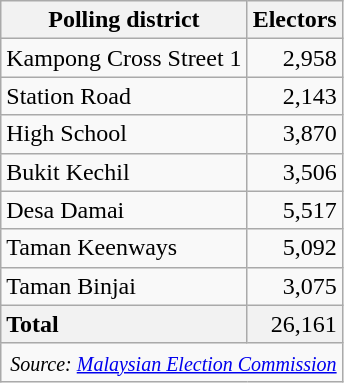<table class="wikitable sortable">
<tr>
<th>Polling district</th>
<th>Electors</th>
</tr>
<tr>
<td>Kampong Cross Street 1</td>
<td align="right">2,958</td>
</tr>
<tr>
<td>Station Road</td>
<td align="right">2,143</td>
</tr>
<tr>
<td>High School</td>
<td align="right">3,870</td>
</tr>
<tr>
<td>Bukit Kechil</td>
<td align="right">3,506</td>
</tr>
<tr>
<td>Desa Damai</td>
<td align="right">5,517</td>
</tr>
<tr>
<td>Taman Keenways</td>
<td align="right">5,092</td>
</tr>
<tr>
<td>Taman Binjai</td>
<td align="right">3,075</td>
</tr>
<tr>
<td style="background: #f2f2f2"><strong>Total</strong></td>
<td style="background: #f2f2f2" align="right">26,161</td>
</tr>
<tr>
<td colspan="2"  align="right"><small><em>Source: <a href='#'>Malaysian Election Commission</a></em></small></td>
</tr>
</table>
